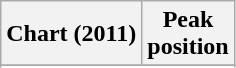<table class="wikitable sortable">
<tr>
<th>Chart (2011)</th>
<th>Peak<br>position</th>
</tr>
<tr>
</tr>
<tr>
</tr>
</table>
